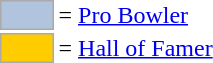<table>
<tr>
<td style="background-color:lightsteelblue; border:1px solid #aaaaaa; width:2em;"></td>
<td>= <a href='#'>Pro Bowler</a></td>
</tr>
<tr>
<td style="background-color:#FFCC00; border:1px solid #aaaaaa; width:2em;"></td>
<td>= <a href='#'>Hall of Famer</a></td>
</tr>
</table>
